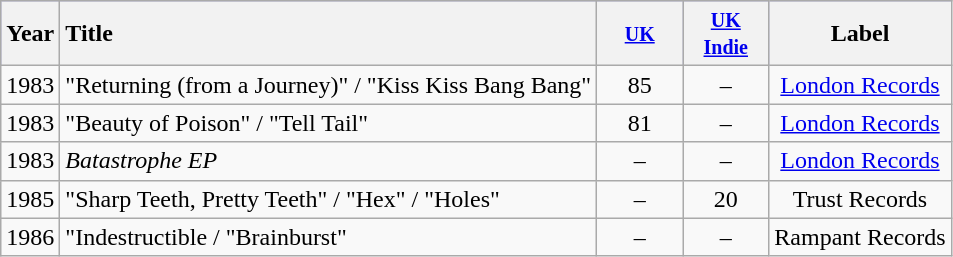<table class="wikitable" style="text-align:center;">
<tr style="background-color:#9698ed;">
<th>Year</th>
<th style="text-align:left;">Title</th>
<th width="50px"><a href='#'><small>UK</small></a><br></th>
<th width="50px"><small><a href='#'>UK Indie</a></small><br></th>
<th>Label</th>
</tr>
<tr>
<td>1983</td>
<td style="text-align:left;">"Returning (from a Journey)" / "Kiss Kiss Bang Bang"</td>
<td>85</td>
<td>–</td>
<td><a href='#'>London Records</a></td>
</tr>
<tr>
<td>1983</td>
<td style="text-align:left;">"Beauty of Poison" / "Tell Tail"</td>
<td>81</td>
<td>–</td>
<td><a href='#'>London Records</a></td>
</tr>
<tr>
<td>1983</td>
<td style="text-align:left;"><em>Batastrophe EP</em></td>
<td>–</td>
<td>–</td>
<td><a href='#'>London Records</a></td>
</tr>
<tr>
<td>1985</td>
<td style="text-align:left;">"Sharp Teeth, Pretty Teeth" / "Hex" / "Holes"</td>
<td>–</td>
<td>20</td>
<td>Trust Records</td>
</tr>
<tr>
<td>1986</td>
<td style="text-align:left;">"Indestructible / "Brainburst"</td>
<td>–</td>
<td>–</td>
<td>Rampant Records</td>
</tr>
</table>
